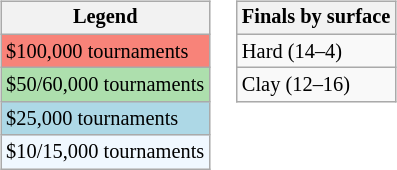<table>
<tr valign="top">
<td><br><table class="wikitable" style="font-size:85%;">
<tr>
<th>Legend</th>
</tr>
<tr style="background:#f88379;">
<td>$100,000 tournaments</td>
</tr>
<tr style="background:#addfad;">
<td>$50/60,000 tournaments</td>
</tr>
<tr style="background:lightblue;">
<td>$25,000 tournaments</td>
</tr>
<tr style="background:#f0f8ff;">
<td>$10/15,000 tournaments</td>
</tr>
</table>
</td>
<td><br><table class="wikitable" style="font-size:85%;">
<tr>
<th>Finals by surface</th>
</tr>
<tr>
<td>Hard (14–4)</td>
</tr>
<tr>
<td>Clay (12–16)</td>
</tr>
</table>
</td>
</tr>
</table>
